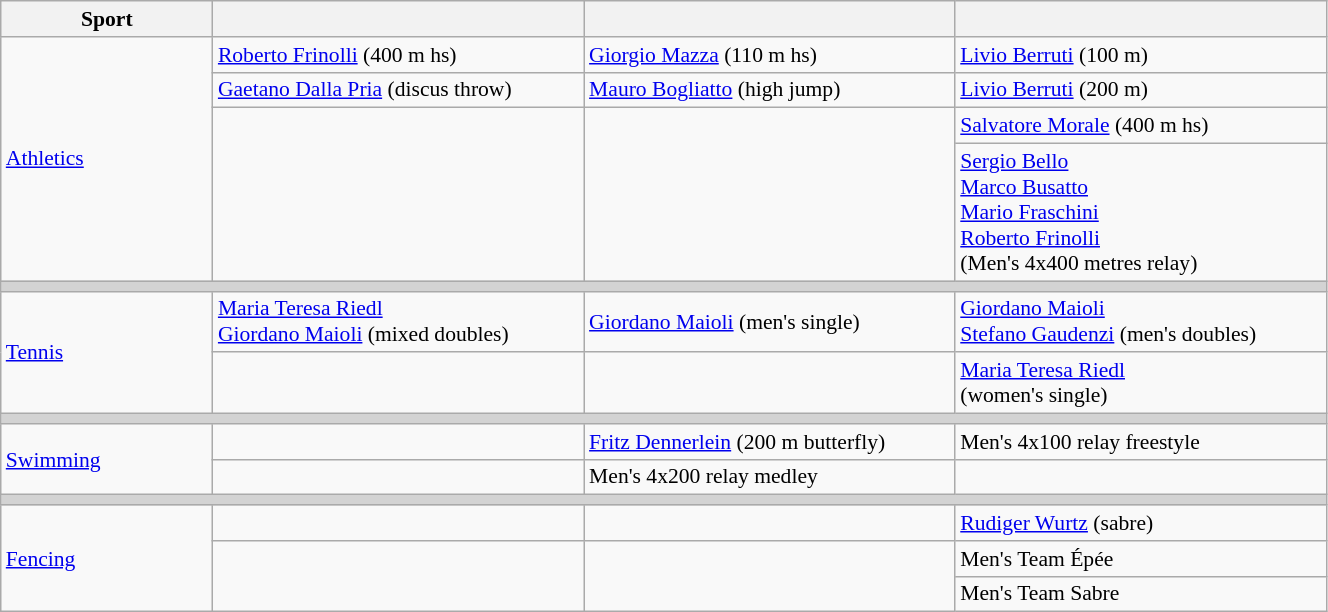<table class="wikitable" width=70% style="font-size:90%; text-align:left;">
<tr>
<th width=16%>Sport</th>
<th width=28%></th>
<th width=28%></th>
<th width=28%></th>
</tr>
<tr>
<td rowspan=4> <a href='#'>Athletics</a></td>
<td><a href='#'>Roberto Frinolli</a> (400 m hs)</td>
<td><a href='#'>Giorgio Mazza</a> (110 m hs)</td>
<td><a href='#'>Livio Berruti</a> (100 m)</td>
</tr>
<tr>
<td><a href='#'>Gaetano Dalla Pria</a> (discus throw)</td>
<td><a href='#'>Mauro Bogliatto</a> (high jump)</td>
<td><a href='#'>Livio Berruti</a> (200 m)</td>
</tr>
<tr>
<td rowspan=2></td>
<td rowspan=2></td>
<td><a href='#'>Salvatore Morale</a> (400 m hs)</td>
</tr>
<tr>
<td><a href='#'>Sergio Bello</a><br><a href='#'>Marco Busatto</a><br><a href='#'>Mario Fraschini</a><br><a href='#'>Roberto Frinolli</a><br>(Men's 4x400 metres relay)</td>
</tr>
<tr bgcolor=lightgrey>
<td colspan=4></td>
</tr>
<tr>
<td rowspan=2 align=left> <a href='#'>Tennis</a></td>
<td><a href='#'>Maria Teresa Riedl</a><br><a href='#'>Giordano Maioli</a> (mixed doubles)</td>
<td><a href='#'>Giordano Maioli</a> (men's single)</td>
<td><a href='#'>Giordano Maioli</a><br><a href='#'>Stefano Gaudenzi</a> (men's doubles)</td>
</tr>
<tr>
<td></td>
<td></td>
<td><a href='#'>Maria Teresa Riedl</a><br>(women's single)</td>
</tr>
<tr bgcolor=lightgrey>
<td colspan=4></td>
</tr>
<tr>
<td rowspan=2 align=left> <a href='#'>Swimming</a></td>
<td></td>
<td><a href='#'>Fritz Dennerlein</a> (200 m butterfly)</td>
<td>Men's 4x100 relay freestyle</td>
</tr>
<tr>
<td></td>
<td>Men's 4x200 relay medley</td>
<td></td>
</tr>
<tr bgcolor=lightgrey>
<td colspan=4></td>
</tr>
<tr>
<td rowspan=3 align=left> <a href='#'>Fencing</a></td>
<td></td>
<td></td>
<td><a href='#'>Rudiger Wurtz</a> (sabre)</td>
</tr>
<tr>
<td rowspan=2></td>
<td rowspan=2></td>
<td>Men's Team Épée</td>
</tr>
<tr>
<td>Men's Team Sabre</td>
</tr>
</table>
